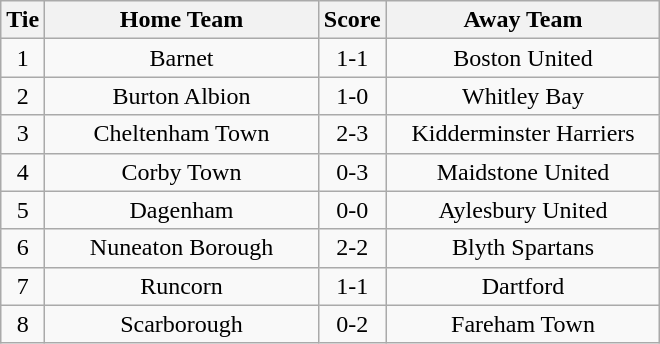<table class="wikitable" style="text-align:center;">
<tr>
<th width=20>Tie</th>
<th width=175>Home Team</th>
<th width=20>Score</th>
<th width=175>Away Team</th>
</tr>
<tr>
<td>1</td>
<td>Barnet</td>
<td>1-1</td>
<td>Boston United</td>
</tr>
<tr>
<td>2</td>
<td>Burton Albion</td>
<td>1-0</td>
<td>Whitley Bay</td>
</tr>
<tr>
<td>3</td>
<td>Cheltenham Town</td>
<td>2-3</td>
<td>Kidderminster Harriers</td>
</tr>
<tr>
<td>4</td>
<td>Corby Town</td>
<td>0-3</td>
<td>Maidstone United</td>
</tr>
<tr>
<td>5</td>
<td>Dagenham</td>
<td>0-0</td>
<td>Aylesbury United</td>
</tr>
<tr>
<td>6</td>
<td>Nuneaton Borough</td>
<td>2-2</td>
<td>Blyth Spartans</td>
</tr>
<tr>
<td>7</td>
<td>Runcorn</td>
<td>1-1</td>
<td>Dartford</td>
</tr>
<tr>
<td>8</td>
<td>Scarborough</td>
<td>0-2</td>
<td>Fareham Town</td>
</tr>
</table>
